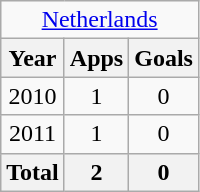<table class="wikitable" style="text-align:center">
<tr>
<td colspan="3"><a href='#'>Netherlands</a></td>
</tr>
<tr>
<th>Year</th>
<th>Apps</th>
<th>Goals</th>
</tr>
<tr>
<td>2010</td>
<td>1</td>
<td>0</td>
</tr>
<tr>
<td>2011</td>
<td>1</td>
<td>0</td>
</tr>
<tr>
<th>Total</th>
<th>2</th>
<th>0</th>
</tr>
</table>
